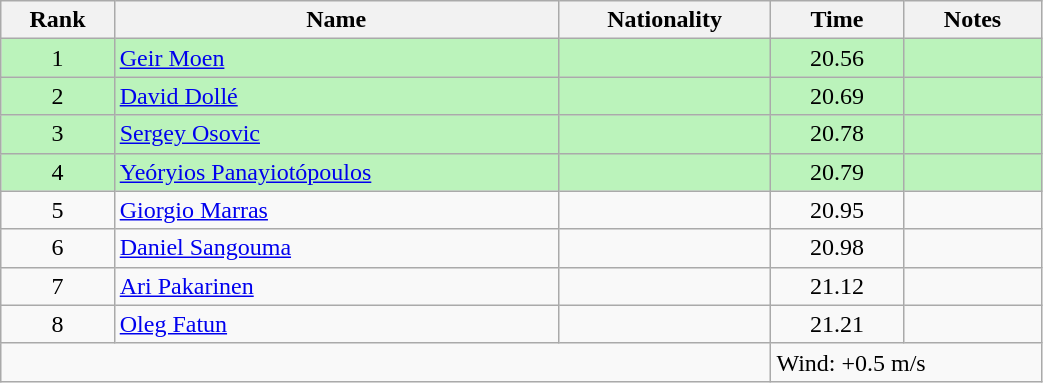<table class="wikitable sortable" style="text-align:center;width: 55%">
<tr>
<th>Rank</th>
<th>Name</th>
<th>Nationality</th>
<th>Time</th>
<th>Notes</th>
</tr>
<tr bgcolor=bbf3bb>
<td>1</td>
<td align=left><a href='#'>Geir Moen</a></td>
<td align=left></td>
<td>20.56</td>
<td></td>
</tr>
<tr bgcolor=bbf3bb>
<td>2</td>
<td align=left><a href='#'>David Dollé</a></td>
<td align=left></td>
<td>20.69</td>
<td></td>
</tr>
<tr bgcolor=bbf3bb>
<td>3</td>
<td align=left><a href='#'>Sergey Osovic</a></td>
<td align=left></td>
<td>20.78</td>
<td></td>
</tr>
<tr bgcolor=bbf3bb>
<td>4</td>
<td align=left><a href='#'>Yeóryios Panayiotópoulos</a></td>
<td align=left></td>
<td>20.79</td>
<td></td>
</tr>
<tr>
<td>5</td>
<td align=left><a href='#'>Giorgio Marras</a></td>
<td align=left></td>
<td>20.95</td>
<td></td>
</tr>
<tr>
<td>6</td>
<td align=left><a href='#'>Daniel Sangouma</a></td>
<td align=left></td>
<td>20.98</td>
<td></td>
</tr>
<tr>
<td>7</td>
<td align=left><a href='#'>Ari Pakarinen</a></td>
<td align=left></td>
<td>21.12</td>
<td></td>
</tr>
<tr>
<td>8</td>
<td align=left><a href='#'>Oleg Fatun</a></td>
<td align=left></td>
<td>21.21</td>
<td></td>
</tr>
<tr class="sortbottom">
<td colspan="3"></td>
<td colspan="2" style="text-align:left;">Wind: +0.5 m/s</td>
</tr>
</table>
